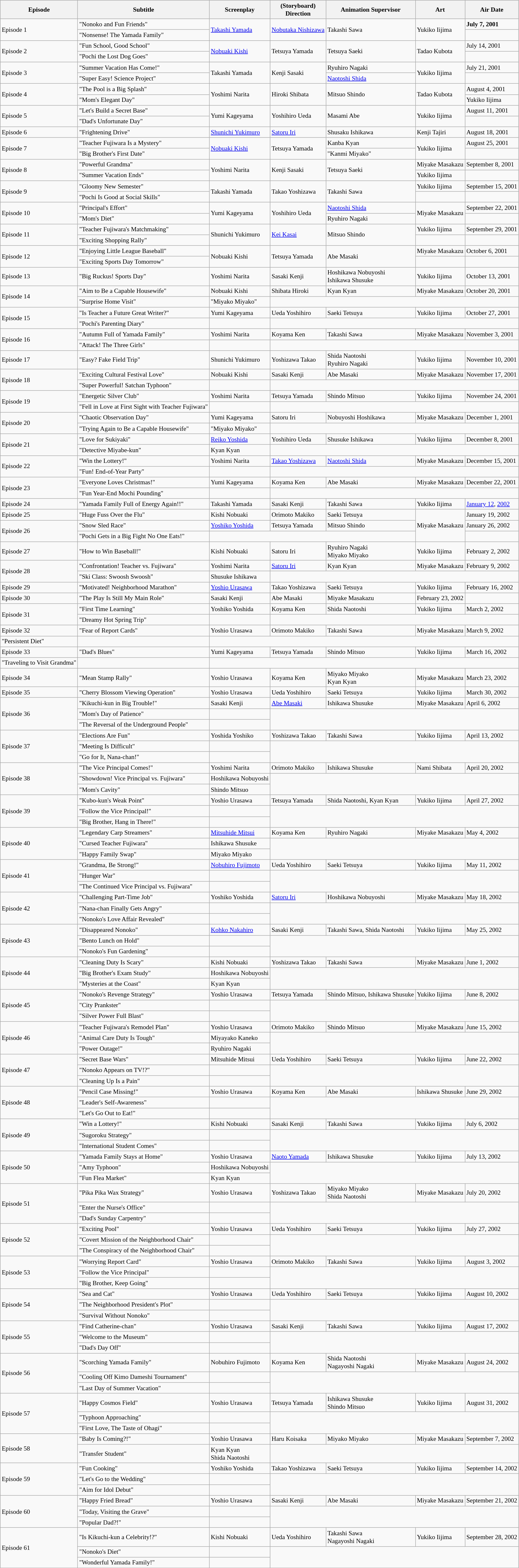<table class="wikitable" style="font-size:small">
<tr>
<th>Episode</th>
<th>Subtitle</th>
<th>Screenplay</th>
<th>(Storyboard) <br> Direction</th>
<th>Animation Supervisor</th>
<th>Art</th>
<th>Air Date</th>
</tr>
<tr>
<td rowspan="2">Episode 1</td>
<td>"Nonoko and Fun Friends"</td>
<td rowspan="2"><a href='#'>Takashi Yamada</a></td>
<td rowspan="2"><a href='#'>Nobutaka Nishizawa</a></td>
<td rowspan="2">Takashi Sawa</td>
<td rowspan="2">Yukiko Iijima</td>
<td><strong>July 7, 2001</strong></td>
</tr>
<tr>
<td>"Nonsense! The Yamada Family"</td>
</tr>
<tr>
<td rowspan="2">Episode 2</td>
<td>"Fun School, Good School"</td>
<td rowspan="2"><a href='#'>Nobuaki Kishi</a></td>
<td rowspan="2">Tetsuya Yamada</td>
<td rowspan="2">Tetsuya Saeki</td>
<td rowspan="2">Tadao Kubota</td>
<td>July 14, 2001</td>
</tr>
<tr>
<td>"Pochi the Lost Dog Goes"</td>
</tr>
<tr>
<td rowspan="2">Episode 3</td>
<td>"Summer Vacation Has Come!"</td>
<td rowspan="2">Takashi Yamada</td>
<td rowspan="2">Kenji Sasaki</td>
<td>Ryuhiro Nagaki</td>
<td rowspan="2">Yukiko Iijima</td>
<td>July 21, 2001</td>
</tr>
<tr>
<td>"Super Easy! Science Project"</td>
<td><a href='#'>Naotoshi Shida</a></td>
</tr>
<tr>
<td rowspan="2">Episode 4</td>
<td>"The Pool is a Big Splash"</td>
<td rowspan="2">Yoshimi Narita</td>
<td rowspan="2">Hiroki Shibata</td>
<td rowspan="2">Mitsuo Shindo</td>
<td rowspan="2">Tadao Kubota</td>
<td>August 4, 2001</td>
</tr>
<tr>
<td>"Mom's Elegant Day"</td>
<td>Yukiko Iijima</td>
</tr>
<tr>
<td rowspan="2">Episode 5</td>
<td>"Let's Build a Secret Base"</td>
<td rowspan="2">Yumi Kageyama</td>
<td rowspan="2">Yoshihiro Ueda</td>
<td rowspan="2">Masami Abe</td>
<td rowspan="2">Yukiko Iijima</td>
<td>August 11, 2001</td>
</tr>
<tr>
<td>"Dad's Unfortunate Day"</td>
<td></td>
</tr>
<tr>
<td>Episode 6</td>
<td>"Frightening Drive"</td>
<td><a href='#'>Shunichi Yukimuro</a></td>
<td><a href='#'>Satoru Iri</a></td>
<td>Shusaku Ishikawa</td>
<td>Kenji Tajiri</td>
<td>August 18, 2001</td>
</tr>
<tr>
<td rowspan="2">Episode 7</td>
<td>"Teacher Fujiwara Is a Mystery"</td>
<td rowspan="2"><a href='#'>Nobuaki Kishi</a></td>
<td rowspan="2">Tetsuya Yamada</td>
<td>Kanba Kyan</td>
<td rowspan="2">Yukiko Iijima</td>
<td>August 25, 2001</td>
</tr>
<tr>
<td>"Big Brother's First Date"</td>
<td>"Kanmi Miyako"</td>
</tr>
<tr>
<td rowspan="2">Episode 8</td>
<td>"Powerful Grandma"</td>
<td rowspan="2">Yoshimi Narita</td>
<td rowspan="2">Kenji Sasaki</td>
<td rowspan="2">Tetsuya Saeki</td>
<td>Miyake Masakazu</td>
<td>September 8, 2001</td>
</tr>
<tr>
<td>"Summer Vacation Ends"</td>
<td>Yukiko Iijima</td>
</tr>
<tr>
<td rowspan="2">Episode 9</td>
<td>"Gloomy New Semester"</td>
<td rowspan="2">Takashi Yamada</td>
<td rowspan="2">Takao Yoshizawa</td>
<td rowspan="2">Takashi Sawa</td>
<td>Yukiko Iijima</td>
<td>September 15, 2001</td>
</tr>
<tr>
<td>"Pochi Is Good at Social Skills"</td>
<td></td>
</tr>
<tr>
<td rowspan="2">Episode 10</td>
<td>"Principal's Effort"</td>
<td rowspan="2">Yumi Kageyama</td>
<td rowspan="2">Yoshihiro Ueda</td>
<td><a href='#'>Naotoshi Shida</a></td>
<td rowspan="2">Miyake Masakazu</td>
<td>September 22, 2001</td>
</tr>
<tr>
<td>"Mom's Diet"</td>
<td>Ryuhiro Nagaki</td>
</tr>
<tr>
<td rowspan="2">Episode 11</td>
<td>"Teacher Fujiwara's Matchmaking"</td>
<td rowspan="2">Shunichi Yukimuro</td>
<td rowspan="2"><a href='#'>Kei Kasai</a></td>
<td rowspan="2">Mitsuo Shindo</td>
<td>Yukiko Iijima</td>
<td>September 29, 2001</td>
</tr>
<tr>
<td>"Exciting Shopping Rally"</td>
<td></td>
</tr>
<tr>
<td rowspan="2">Episode 12</td>
<td>"Enjoying Little League Baseball"</td>
<td rowspan="2">Nobuaki Kishi</td>
<td rowspan="2">Tetsuya Yamada</td>
<td rowspan="2">Abe Masaki</td>
<td>Miyake Masakazu</td>
<td>October 6, 2001</td>
</tr>
<tr>
<td>"Exciting Sports Day Tomorrow"</td>
<td></td>
</tr>
<tr>
<td>Episode 13</td>
<td>"Big Ruckus! Sports Day"</td>
<td>Yoshimi Narita</td>
<td>Sasaki Kenji</td>
<td>Hoshikawa Nobuyoshi<br>Ishikawa Shusuke</td>
<td>Yukiko Iijima</td>
<td>October 13, 2001</td>
</tr>
<tr>
<td rowspan="2">Episode 14</td>
<td>"Aim to Be a Capable Housewife"</td>
<td>Nobuaki Kishi</td>
<td>Shibata Hiroki</td>
<td>Kyan Kyan</td>
<td>Miyake Masakazu</td>
<td>October 20, 2001</td>
</tr>
<tr>
<td>"Surprise Home Visit"</td>
<td>"Miyako Miyako"</td>
</tr>
<tr>
<td rowspan="2">Episode 15</td>
<td>"Is Teacher a Future Great Writer?"</td>
<td>Yumi Kageyama</td>
<td>Ueda Yoshihiro</td>
<td>Saeki Tetsuya</td>
<td>Yukiko Iijima</td>
<td>October 27, 2001</td>
</tr>
<tr>
<td>"Pochi's Parenting Diary"</td>
<td></td>
</tr>
<tr>
<td rowspan="2">Episode 16</td>
<td>"Autumn Full of Yamada Family"</td>
<td>Yoshimi Narita</td>
<td>Koyama Ken</td>
<td>Takashi Sawa</td>
<td>Miyake Masakazu</td>
<td>November 3, 2001</td>
</tr>
<tr>
<td>"Attack! The Three Girls"</td>
<td></td>
</tr>
<tr>
<td>Episode 17</td>
<td>"Easy? Fake Field Trip"</td>
<td>Shunichi Yukimuro</td>
<td>Yoshizawa Takao</td>
<td>Shida Naotoshi<br>Ryuhiro Nagaki</td>
<td>Yukiko Iijima</td>
<td>November 10, 2001</td>
</tr>
<tr>
<td rowspan="2">Episode 18</td>
<td>"Exciting Cultural Festival Love"</td>
<td>Nobuaki Kishi</td>
<td>Sasaki Kenji</td>
<td>Abe Masaki</td>
<td>Miyake Masakazu</td>
<td>November 17, 2001</td>
</tr>
<tr>
<td>"Super Powerful! Satchan Typhoon"</td>
<td></td>
</tr>
<tr>
<td rowspan="2">Episode 19</td>
<td>"Energetic Silver Club"</td>
<td>Yoshimi Narita</td>
<td>Tetsuya Yamada</td>
<td>Shindo Mitsuo</td>
<td>Yukiko Iijima</td>
<td>November 24, 2001</td>
</tr>
<tr>
<td>"Fell in Love at First Sight with Teacher Fujiwara"</td>
<td></td>
</tr>
<tr>
<td rowspan="2">Episode 20</td>
<td>"Chaotic Observation Day"</td>
<td>Yumi Kageyama</td>
<td>Satoru Iri</td>
<td>Nobuyoshi Hoshikawa</td>
<td>Miyake Masakazu</td>
<td>December 1, 2001</td>
</tr>
<tr>
<td>"Trying Again to Be a Capable Housewife"</td>
<td>"Miyako Miyako"</td>
</tr>
<tr>
<td rowspan="2">Episode 21</td>
<td>"Love for Sukiyaki"</td>
<td><a href='#'>Reiko Yoshida</a></td>
<td>Yoshihiro Ueda</td>
<td>Shusuke Ishikawa</td>
<td>Yukiko Iijima</td>
<td>December 8, 2001</td>
</tr>
<tr>
<td>"Detective Miyabe-kun"</td>
<td>Kyan Kyan</td>
</tr>
<tr>
<td rowspan="2">Episode 22</td>
<td>"Win the Lottery!"</td>
<td>Yoshimi Narita</td>
<td><a href='#'>Takao Yoshizawa</a></td>
<td><a href='#'>Naotoshi Shida</a></td>
<td>Miyake Masakazu</td>
<td>December 15, 2001</td>
</tr>
<tr>
<td>"Fun! End-of-Year Party"</td>
<td></td>
</tr>
<tr>
<td rowspan="2">Episode 23</td>
<td>"Everyone Loves Christmas!"</td>
<td>Yumi Kageyama</td>
<td>Koyama Ken</td>
<td>Abe Masaki</td>
<td>Miyake Masakazu</td>
<td>December 22, 2001</td>
</tr>
<tr>
<td>"Fun Year-End Mochi Pounding"</td>
<td></td>
</tr>
<tr>
<td>Episode 24</td>
<td>"Yamada Family Full of Energy Again!!"</td>
<td>Takashi Yamada</td>
<td>Sasaki Kenji</td>
<td>Takashi Sawa</td>
<td>Yukiko Iijima</td>
<td><a href='#'>January 12</a>, <a href='#'>2002</a></td>
</tr>
<tr>
<td>Episode 25</td>
<td>"Huge Fuss Over the Flu"</td>
<td>Kishi Nobuaki</td>
<td>Orimoto Makiko</td>
<td>Saeki Tetsuya</td>
<td rowspan="3">Miyake Masakazu</td>
<td>January 19, 2002</td>
</tr>
<tr>
<td rowspan="2">Episode 26</td>
<td>"Snow Sled Race"</td>
<td><a href='#'>Yoshiko Yoshida</a></td>
<td>Tetsuya Yamada</td>
<td>Mitsuo Shindo</td>
<td>January 26, 2002</td>
</tr>
<tr>
<td>"Pochi Gets in a Big Fight No One Eats!"</td>
</tr>
<tr>
<td>Episode 27</td>
<td>"How to Win Baseball!"</td>
<td>Kishi Nobuaki</td>
<td>Satoru Iri</td>
<td>Ryuhiro Nagaki<br>Miyako Miyako</td>
<td>Yukiko Iijima</td>
<td>February 2, 2002</td>
</tr>
<tr>
<td rowspan="2">Episode 28</td>
<td>"Confrontation! Teacher vs. Fujiwara"</td>
<td>Yoshimi Narita</td>
<td><a href='#'>Satoru Iri</a></td>
<td>Kyan Kyan</td>
<td>Miyake Masakazu</td>
<td>February 9, 2002</td>
</tr>
<tr>
<td>"Ski Class: Swoosh Swoosh"</td>
<td>Shusuke Ishikawa</td>
</tr>
<tr>
<td>Episode 29</td>
<td>"Motivated! Neighborhood Marathon"</td>
<td><a href='#'>Yoshio Urasawa</a></td>
<td>Takao Yoshizawa</td>
<td>Saeki Tetsuya</td>
<td>Yukiko Iijima</td>
<td>February 16, 2002</td>
</tr>
<tr>
<td>Episode 30</td>
<td>"The Play Is Still My Main Role"</td>
<td>Sasaki Kenji</td>
<td>Abe Masaki</td>
<td>Miyake Masakazu</td>
<td>February 23, 2002</td>
</tr>
<tr>
<td rowspan="2">Episode 31</td>
<td>"First Time Learning"</td>
<td>Yoshiko Yoshida</td>
<td>Koyama Ken</td>
<td>Shida Naotoshi</td>
<td>Yukiko Iijima</td>
<td>March 2, 2002</td>
</tr>
<tr>
<td>"Dreamy Hot Spring Trip"</td>
<td></td>
</tr>
<tr>
<td>Episode 32</td>
<td>"Fear of Report Cards"</td>
<td>Yoshio Urasawa</td>
<td>Orimoto Makiko</td>
<td>Takashi Sawa</td>
<td>Miyake Masakazu</td>
<td>March 9, 2002</td>
</tr>
<tr>
<td>"Persistent Diet"</td>
<td></td>
</tr>
<tr>
<td>Episode 33</td>
<td>"Dad's Blues"</td>
<td>Yumi Kageyama</td>
<td>Tetsuya Yamada</td>
<td>Shindo Mitsuo</td>
<td>Yukiko Iijima</td>
<td>March 16, 2002</td>
</tr>
<tr>
<td>"Traveling to Visit Grandma"</td>
<td></td>
</tr>
<tr>
<td>Episode 34</td>
<td>"Mean Stamp Rally"</td>
<td>Yoshio Urasawa</td>
<td>Koyama Ken</td>
<td>Miyako Miyako<br>Kyan Kyan</td>
<td>Miyake Masakazu</td>
<td>March 23, 2002</td>
</tr>
<tr>
<td>Episode 35</td>
<td>"Cherry Blossom Viewing Operation"</td>
<td>Yoshio Urasawa</td>
<td>Ueda Yoshihiro</td>
<td>Saeki Tetsuya</td>
<td>Yukiko Iijima</td>
<td>March 30, 2002</td>
</tr>
<tr>
<td rowspan="3">Episode 36</td>
<td>"Kikuchi-kun in Big Trouble!"</td>
<td>Sasaki Kenji</td>
<td><a href='#'>Abe Masaki</a></td>
<td>Ishikawa Shusuke</td>
<td>Miyake Masakazu</td>
<td>April 6, 2002</td>
</tr>
<tr>
<td>"Mom's Day of Patience"</td>
<td></td>
</tr>
<tr>
<td>"The Reversal of the Underground People"</td>
<td></td>
</tr>
<tr>
<td rowspan="3">Episode 37</td>
<td>"Elections Are Fun"</td>
<td>Yoshida Yoshiko</td>
<td>Yoshizawa Takao</td>
<td>Takashi Sawa</td>
<td>Yukiko Iijima</td>
<td>April 13, 2002</td>
</tr>
<tr>
<td>"Meeting Is Difficult"</td>
<td></td>
</tr>
<tr>
<td>"Go for It, Nana-chan!"</td>
<td></td>
</tr>
<tr>
<td rowspan="3">Episode 38</td>
<td>"The Vice Principal Comes!"</td>
<td>Yoshimi Narita</td>
<td>Orimoto Makiko</td>
<td>Ishikawa Shusuke</td>
<td>Nami Shibata</td>
<td>April 20, 2002</td>
</tr>
<tr>
<td>"Showdown! Vice Principal vs. Fujiwara"</td>
<td>Hoshikawa Nobuyoshi</td>
</tr>
<tr>
<td>"Mom's Cavity"</td>
<td>Shindo Mitsuo</td>
</tr>
<tr>
<td rowspan="3">Episode 39</td>
<td>"Kubo-kun's Weak Point"</td>
<td>Yoshio Urasawa</td>
<td>Tetsuya Yamada</td>
<td>Shida Naotoshi, Kyan Kyan</td>
<td>Yukiko Iijima</td>
<td>April 27, 2002</td>
</tr>
<tr>
<td>"Follow the Vice Principal!"</td>
<td></td>
</tr>
<tr>
<td>"Big Brother, Hang in There!"</td>
<td></td>
</tr>
<tr>
<td rowspan="3">Episode 40</td>
<td>"Legendary Carp Streamers"</td>
<td><a href='#'>Mitsuhide Mitsui</a></td>
<td>Koyama Ken</td>
<td>Ryuhiro Nagaki</td>
<td>Miyake Masakazu</td>
<td>May 4, 2002</td>
</tr>
<tr>
<td>"Cursed Teacher Fujiwara"</td>
<td>Ishikawa Shusuke</td>
</tr>
<tr>
<td>"Happy Family Swap"</td>
<td>Miyako Miyako</td>
</tr>
<tr>
<td rowspan="3">Episode 41</td>
<td>"Grandma, Be Strong!"</td>
<td><a href='#'>Nobuhiro Fujimoto</a></td>
<td>Ueda Yoshihiro</td>
<td>Saeki Tetsuya</td>
<td>Yukiko Iijima</td>
<td>May 11, 2002</td>
</tr>
<tr>
<td>"Hunger War"</td>
<td></td>
</tr>
<tr>
<td>"The Continued Vice Principal vs. Fujiwara"</td>
<td></td>
</tr>
<tr>
<td rowspan="3">Episode 42</td>
<td>"Challenging Part-Time Job"</td>
<td>Yoshiko Yoshida</td>
<td><a href='#'>Satoru Iri</a></td>
<td>Hoshikawa Nobuyoshi</td>
<td>Miyake Masakazu</td>
<td>May 18, 2002</td>
</tr>
<tr>
<td>"Nana-chan Finally Gets Angry"</td>
<td></td>
</tr>
<tr>
<td>"Nonoko's Love Affair Revealed"</td>
<td></td>
</tr>
<tr>
<td rowspan="3">Episode 43</td>
<td>"Disappeared Nonoko"</td>
<td><a href='#'>Kohko Nakahiro</a></td>
<td>Sasaki Kenji</td>
<td>Takashi Sawa, Shida Naotoshi</td>
<td>Yukiko Iijima</td>
<td>May 25, 2002</td>
</tr>
<tr>
<td>"Bento Lunch on Hold"</td>
<td></td>
</tr>
<tr>
<td>"Nonoko's Fun Gardening"</td>
<td></td>
</tr>
<tr>
<td rowspan="3">Episode 44</td>
<td>"Cleaning Duty Is Scary"</td>
<td>Kishi Nobuaki</td>
<td>Yoshizawa Takao</td>
<td>Takashi Sawa</td>
<td>Miyake Masakazu</td>
<td>June 1, 2002</td>
</tr>
<tr>
<td>"Big Brother's Exam Study"</td>
<td>Hoshikawa Nobuyoshi</td>
</tr>
<tr>
<td>"Mysteries at the Coast"</td>
<td>Kyan Kyan</td>
</tr>
<tr>
<td rowspan="3">Episode 45</td>
<td>"Nonoko's Revenge Strategy"</td>
<td>Yoshio Urasawa</td>
<td>Tetsuya Yamada</td>
<td>Shindo Mitsuo, Ishikawa Shusuke</td>
<td>Yukiko Iijima</td>
<td>June 8, 2002</td>
</tr>
<tr>
<td>"City Prankster"</td>
<td></td>
</tr>
<tr>
<td>"Silver Power Full Blast"</td>
<td></td>
</tr>
<tr>
<td rowspan="3">Episode 46</td>
<td>"Teacher Fujiwara's Remodel Plan"</td>
<td>Yoshio Urasawa</td>
<td>Orimoto Makiko</td>
<td>Shindo Mitsuo</td>
<td>Miyake Masakazu</td>
<td>June 15, 2002</td>
</tr>
<tr>
<td>"Animal Care Duty Is Tough"</td>
<td>Miyayako Kaneko</td>
</tr>
<tr>
<td>"Power Outage!"</td>
<td>Ryuhiro Nagaki</td>
</tr>
<tr>
<td rowspan="3">Episode 47</td>
<td>"Secret Base Wars"</td>
<td>Mitsuhide Mitsui</td>
<td>Ueda Yoshihiro</td>
<td>Saeki Tetsuya</td>
<td>Yukiko Iijima</td>
<td>June 22, 2002</td>
</tr>
<tr>
<td>"Nonoko Appears on TV!?"</td>
<td></td>
</tr>
<tr>
<td>"Cleaning Up Is a Pain"</td>
<td></td>
</tr>
<tr>
<td rowspan="3">Episode 48</td>
<td>"Pencil Case Missing!"</td>
<td>Yoshio Urasawa</td>
<td>Koyama Ken</td>
<td>Abe Masaki</td>
<td>Ishikawa Shusuke</td>
<td>June 29, 2002</td>
</tr>
<tr>
<td>"Leader's Self-Awareness"</td>
<td></td>
</tr>
<tr>
<td>"Let's Go Out to Eat!"</td>
<td></td>
</tr>
<tr>
<td rowspan="3">Episode 49</td>
<td>"Win a Lottery!"</td>
<td>Kishi Nobuaki</td>
<td>Sasaki Kenji</td>
<td>Takashi Sawa</td>
<td>Yukiko Iijima</td>
<td>July 6, 2002</td>
</tr>
<tr>
<td>"Sugoroku Strategy"</td>
<td></td>
</tr>
<tr>
<td>"International Student Comes"</td>
<td></td>
</tr>
<tr>
<td rowspan="3">Episode 50</td>
<td>"Yamada Family Stays at Home"</td>
<td>Yoshio Urasawa</td>
<td><a href='#'>Naoto Yamada</a></td>
<td>Ishikawa Shusuke</td>
<td>Yukiko Iijima</td>
<td>July 13, 2002</td>
</tr>
<tr>
<td>"Amy Typhoon"</td>
<td>Hoshikawa Nobuyoshi</td>
</tr>
<tr>
<td>"Fun Flea Market"</td>
<td>Kyan Kyan</td>
</tr>
<tr>
<td rowspan="3">Episode 51</td>
<td>"Pika Pika Wax Strategy"</td>
<td>Yoshio Urasawa</td>
<td>Yoshizawa Takao</td>
<td>Miyako Miyako<br>Shida Naotoshi</td>
<td>Miyake Masakazu</td>
<td>July 20, 2002</td>
</tr>
<tr>
<td>"Enter the Nurse's Office"</td>
<td></td>
</tr>
<tr>
<td>"Dad's Sunday Carpentry"</td>
<td></td>
</tr>
<tr>
<td rowspan="3">Episode 52</td>
<td>"Exciting Pool"</td>
<td>Yoshio Urasawa</td>
<td>Ueda Yoshihiro</td>
<td>Saeki Tetsuya</td>
<td>Yukiko Iijima</td>
<td>July 27, 2002</td>
</tr>
<tr>
<td>"Covert Mission of the Neighborhood Chair"</td>
<td></td>
</tr>
<tr>
<td>"The Conspiracy of the Neighborhood Chair"</td>
<td></td>
</tr>
<tr>
<td rowspan="3">Episode 53</td>
<td>"Worrying Report Card"</td>
<td>Yoshio Urasawa</td>
<td>Orimoto Makiko</td>
<td>Takashi Sawa</td>
<td>Yukiko Iijima</td>
<td>August 3, 2002</td>
</tr>
<tr>
<td>"Follow the Vice Principal"</td>
<td></td>
</tr>
<tr>
<td>"Big Brother, Keep Going"</td>
<td></td>
</tr>
<tr>
<td rowspan="3">Episode 54</td>
<td>"Sea and Cat"</td>
<td>Yoshio Urasawa</td>
<td>Ueda Yoshihiro</td>
<td>Saeki Tetsuya</td>
<td>Yukiko Iijima</td>
<td>August 10, 2002</td>
</tr>
<tr>
<td>"The Neighborhood President's Plot"</td>
<td></td>
</tr>
<tr>
<td>"Survival Without Nonoko"</td>
<td></td>
</tr>
<tr>
<td rowspan="3">Episode 55</td>
<td>"Find Catherine-chan"</td>
<td>Yoshio Urasawa</td>
<td>Sasaki Kenji</td>
<td>Takashi Sawa</td>
<td>Yukiko Iijima</td>
<td>August 17, 2002</td>
</tr>
<tr>
<td>"Welcome to the Museum"</td>
<td></td>
</tr>
<tr>
<td>"Dad's Day Off"</td>
<td></td>
</tr>
<tr>
<td rowspan="3">Episode 56</td>
<td>"Scorching Yamada Family"</td>
<td>Nobuhiro Fujimoto</td>
<td>Koyama Ken</td>
<td>Shida Naotoshi<br>Nagayoshi Nagaki</td>
<td>Miyake Masakazu</td>
<td>August 24, 2002</td>
</tr>
<tr>
<td>"Cooling Off Kimo Dameshi Tournament"</td>
<td></td>
</tr>
<tr>
<td>"Last Day of Summer Vacation"</td>
<td></td>
</tr>
<tr>
<td rowspan="3">Episode 57</td>
<td>"Happy Cosmos Field"</td>
<td>Yoshio Urasawa</td>
<td>Tetsuya Yamada</td>
<td>Ishikawa Shusuke<br>Shindo Mitsuo</td>
<td>Yukiko Iijima</td>
<td>August 31, 2002</td>
</tr>
<tr>
<td>"Typhoon Approaching"</td>
<td></td>
</tr>
<tr>
<td>"First Love, The Taste of Ohagi"</td>
<td></td>
</tr>
<tr>
<td rowspan="2">Episode 58</td>
<td>"Baby Is Coming?!"</td>
<td>Yoshio Urasawa</td>
<td>Haru Koisaka</td>
<td>Miyako Miyako</td>
<td>Miyake Masakazu</td>
<td>September 7, 2002</td>
</tr>
<tr>
<td>"Transfer Student"</td>
<td>Kyan Kyan<br>Shida Naotoshi</td>
</tr>
<tr>
<td rowspan="3">Episode 59</td>
<td>"Fun Cooking"</td>
<td>Yoshiko Yoshida</td>
<td>Takao Yoshizawa</td>
<td>Saeki Tetsuya</td>
<td>Yukiko Iijima</td>
<td>September 14, 2002</td>
</tr>
<tr>
<td>"Let's Go to the Wedding"</td>
<td></td>
</tr>
<tr>
<td>"Aim for Idol Debut"</td>
<td></td>
</tr>
<tr>
<td rowspan="3">Episode 60</td>
<td>"Happy Fried Bread"</td>
<td>Yoshio Urasawa</td>
<td>Sasaki Kenji</td>
<td>Abe Masaki</td>
<td>Miyake Masakazu</td>
<td>September 21, 2002</td>
</tr>
<tr>
<td>"Today, Visiting the Grave"</td>
<td></td>
</tr>
<tr>
<td>"Popular Dad?!"</td>
<td></td>
</tr>
<tr>
<td rowspan="3">Episode 61</td>
<td>"Is Kikuchi-kun a Celebrity!?"</td>
<td>Kishi Nobuaki</td>
<td>Ueda Yoshihiro</td>
<td>Takashi Sawa<br>Nagayoshi Nagaki</td>
<td>Yukiko Iijima</td>
<td>September 28, 2002</td>
</tr>
<tr>
<td>"Nonoko's Diet"</td>
<td></td>
</tr>
<tr>
<td>"Wonderful Yamada Family!"</td>
<td></td>
</tr>
</table>
